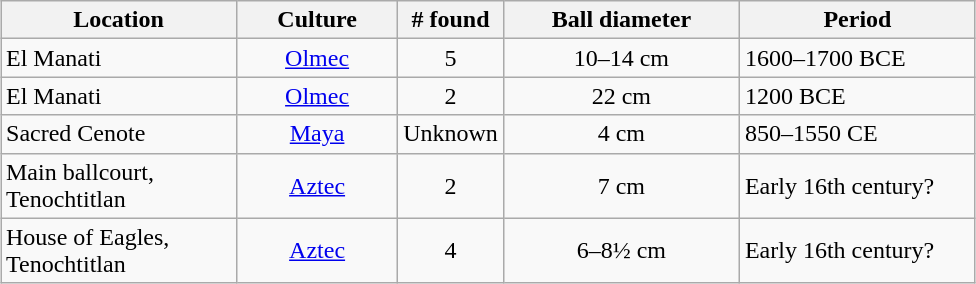<table class="wikitable" style="margin:auto;">
<tr>
<th>Location</th>
<th>Culture</th>
<th># found</th>
<th>Ball diameter</th>
<th>Period</th>
</tr>
<tr>
<td style="width:150px">El Manati</td>
<td style="width:100px" align="center"><a href='#'>Olmec</a></td>
<td style="width:050px" align="center">5</td>
<td style="width:150px" align="center">10–14 cm</td>
<td style="width:150px">1600–1700 BCE</td>
</tr>
<tr>
<td>El Manati</td>
<td align="center"><a href='#'>Olmec</a></td>
<td align="center">2</td>
<td align="center">22 cm</td>
<td>1200 BCE</td>
</tr>
<tr>
<td>Sacred Cenote</td>
<td align="center"><a href='#'>Maya</a></td>
<td align="center">Unknown</td>
<td align="center">4 cm</td>
<td>850–1550 CE</td>
</tr>
<tr>
<td>Main ballcourt, Tenochtitlan</td>
<td align="center"><a href='#'>Aztec</a></td>
<td align="center">2</td>
<td align="center">7 cm</td>
<td>Early 16th century?</td>
</tr>
<tr>
<td>House of Eagles, Tenochtitlan</td>
<td align="center"><a href='#'>Aztec</a></td>
<td align="center">4</td>
<td align="center">6–8½ cm</td>
<td>Early 16th century?</td>
</tr>
</table>
